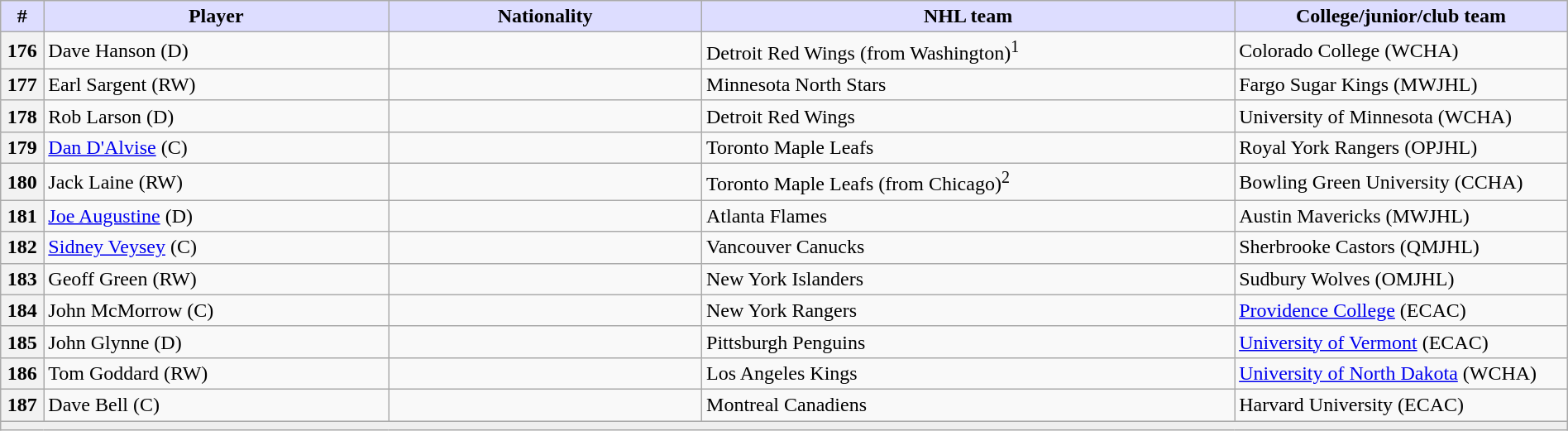<table class="wikitable" style="width: 100%">
<tr>
<th style="background:#ddf; width:2.75%;">#</th>
<th style="background:#ddf; width:22.0%;">Player</th>
<th style="background:#ddf; width:20.0%;">Nationality</th>
<th style="background:#ddf; width:34.0%;">NHL team</th>
<th style="background:#ddf; width:100.0%;">College/junior/club team</th>
</tr>
<tr>
<th>176</th>
<td>Dave Hanson (D)</td>
<td></td>
<td>Detroit Red Wings (from Washington)<sup>1</sup></td>
<td>Colorado College (WCHA)</td>
</tr>
<tr>
<th>177</th>
<td>Earl Sargent (RW)</td>
<td></td>
<td>Minnesota North Stars</td>
<td>Fargo Sugar Kings (MWJHL)</td>
</tr>
<tr>
<th>178</th>
<td>Rob Larson (D)</td>
<td></td>
<td>Detroit Red Wings</td>
<td>University of Minnesota (WCHA)</td>
</tr>
<tr>
<th>179</th>
<td><a href='#'>Dan D'Alvise</a> (C)</td>
<td></td>
<td>Toronto Maple Leafs</td>
<td>Royal York Rangers (OPJHL)</td>
</tr>
<tr>
<th>180</th>
<td>Jack Laine (RW)</td>
<td></td>
<td>Toronto Maple Leafs (from Chicago)<sup>2</sup></td>
<td>Bowling Green University (CCHA)</td>
</tr>
<tr>
<th>181</th>
<td><a href='#'>Joe Augustine</a> (D)</td>
<td></td>
<td>Atlanta Flames</td>
<td>Austin Mavericks (MWJHL)</td>
</tr>
<tr>
<th>182</th>
<td><a href='#'>Sidney Veysey</a> (C)</td>
<td></td>
<td>Vancouver Canucks</td>
<td>Sherbrooke Castors (QMJHL)</td>
</tr>
<tr>
<th>183</th>
<td>Geoff Green (RW)</td>
<td></td>
<td>New York Islanders</td>
<td>Sudbury Wolves (OMJHL)</td>
</tr>
<tr>
<th>184</th>
<td>John McMorrow (C)</td>
<td></td>
<td>New York Rangers</td>
<td><a href='#'>Providence College</a> (ECAC)</td>
</tr>
<tr>
<th>185</th>
<td>John Glynne (D)</td>
<td></td>
<td>Pittsburgh Penguins</td>
<td><a href='#'>University of Vermont</a> (ECAC)</td>
</tr>
<tr>
<th>186</th>
<td>Tom Goddard (RW)</td>
<td></td>
<td>Los Angeles Kings</td>
<td><a href='#'>University of North Dakota</a> (WCHA)</td>
</tr>
<tr>
<th>187</th>
<td>Dave Bell (C)</td>
<td></td>
<td>Montreal Canadiens</td>
<td>Harvard University (ECAC)</td>
</tr>
<tr>
<td align=center colspan="6" bgcolor="#efefef"></td>
</tr>
</table>
